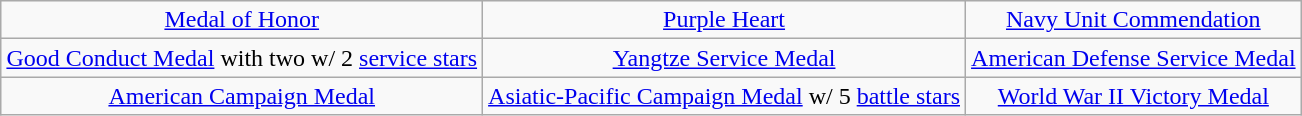<table class="wikitable" style="margin:1em auto; text-align:center;">
<tr>
<td><a href='#'>Medal of Honor</a></td>
<td><a href='#'>Purple Heart</a></td>
<td><a href='#'>Navy Unit Commendation</a></td>
</tr>
<tr>
<td><a href='#'>Good Conduct Medal</a> with two w/ 2 <a href='#'>service stars</a></td>
<td><a href='#'>Yangtze Service Medal</a></td>
<td><a href='#'>American Defense Service Medal</a></td>
</tr>
<tr>
<td><a href='#'>American Campaign Medal</a></td>
<td><a href='#'>Asiatic-Pacific Campaign Medal</a> w/ 5 <a href='#'>battle stars</a></td>
<td><a href='#'>World War II Victory Medal</a></td>
</tr>
</table>
